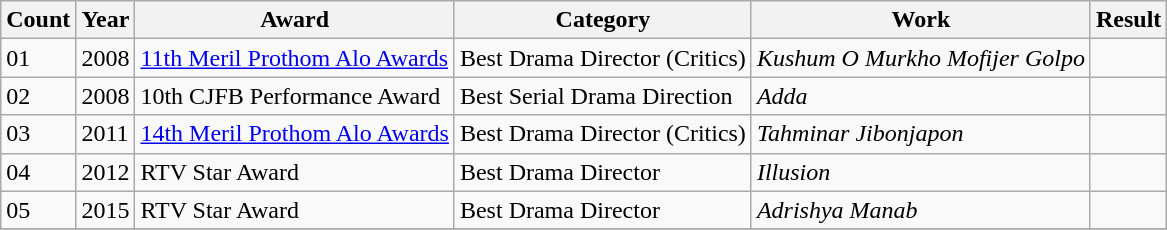<table class="wikitable sortable";>
<tr>
<th>Count</th>
<th>Year</th>
<th>Award</th>
<th>Category</th>
<th>Work</th>
<th>Result</th>
</tr>
<tr>
<td>01</td>
<td>2008</td>
<td><a href='#'>11th Meril Prothom Alo Awards</a></td>
<td>Best Drama Director (Critics)</td>
<td><em>Kushum O Murkho Mofijer Golpo</em></td>
<td></td>
</tr>
<tr>
<td>02</td>
<td>2008</td>
<td>10th CJFB Performance Award</td>
<td>Best Serial Drama Direction</td>
<td><em>Adda</em></td>
<td></td>
</tr>
<tr>
<td>03</td>
<td>2011</td>
<td><a href='#'>14th Meril Prothom Alo Awards</a></td>
<td>Best Drama Director (Critics)</td>
<td><em>Tahminar Jibonjapon</em></td>
<td></td>
</tr>
<tr>
<td>04</td>
<td>2012</td>
<td>RTV Star Award</td>
<td>Best Drama Director</td>
<td><em>Illusion</em></td>
<td></td>
</tr>
<tr>
<td>05</td>
<td>2015</td>
<td>RTV Star Award</td>
<td>Best Drama Director</td>
<td><em>Adrishya Manab</em></td>
<td></td>
</tr>
<tr>
</tr>
</table>
